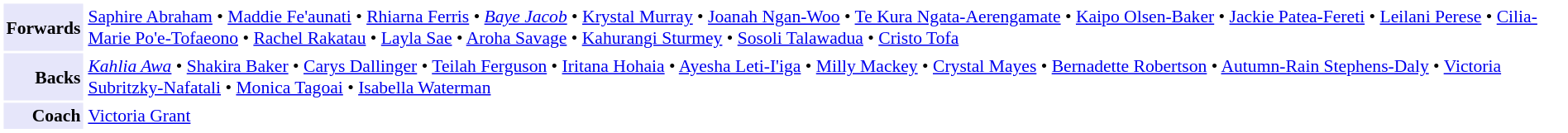<table cellpadding="2" style="border: 1px solid white; font-size:90%;">
<tr>
<td style="text-align:right;" bgcolor="lavender"><strong>Forwards</strong></td>
<td style="text-align:left;"><a href='#'>Saphire Abraham</a> • <a href='#'>Maddie Fe'aunati</a> • <a href='#'>Rhiarna Ferris</a> • <em><a href='#'>Baye Jacob</a></em> • <a href='#'>Krystal Murray</a> • <a href='#'>Joanah Ngan-Woo</a> • <a href='#'>Te Kura Ngata-Aerengamate</a> • <a href='#'>Kaipo Olsen-Baker</a> • <a href='#'>Jackie Patea-Fereti</a> • <a href='#'>Leilani Perese</a> • <a href='#'>Cilia-Marie Po'e-Tofaeono</a> • <a href='#'>Rachel Rakatau</a> • <a href='#'>Layla Sae</a> • <a href='#'>Aroha Savage</a> • <a href='#'>Kahurangi Sturmey</a> • <a href='#'>Sosoli Talawadua</a> • <a href='#'>Cristo Tofa</a></td>
</tr>
<tr>
<td style="text-align:right;" bgcolor="lavender"><strong>Backs</strong></td>
<td style="text-align:left;"><em><a href='#'>Kahlia Awa</a></em> • <a href='#'>Shakira Baker</a> • <a href='#'>Carys Dallinger</a> • <a href='#'>Teilah Ferguson</a> • <a href='#'>Iritana Hohaia</a> • <a href='#'>Ayesha Leti-I'iga</a> • <a href='#'>Milly Mackey</a> • <a href='#'>Crystal Mayes</a> • <a href='#'>Bernadette Robertson</a> • <a href='#'>Autumn-Rain Stephens-Daly</a> • <a href='#'>Victoria Subritzky-Nafatali</a> • <a href='#'>Monica Tagoai</a> • <a href='#'>Isabella Waterman</a></td>
</tr>
<tr>
<td style="text-align:right;" bgcolor="lavender"><strong>Coach</strong></td>
<td style="text-align:left;"><a href='#'>Victoria Grant</a></td>
</tr>
</table>
